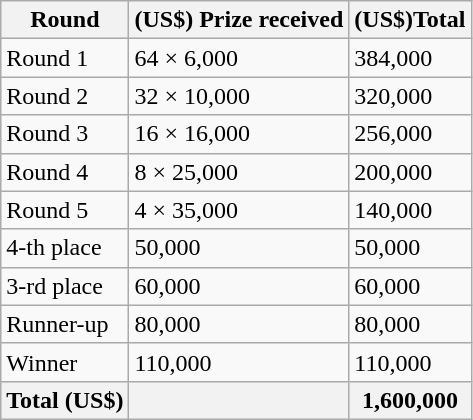<table class="wikitable">
<tr>
<th>Round</th>
<th>(US$) Prize received</th>
<th>(US$)Total</th>
</tr>
<tr>
<td>Round 1</td>
<td>64 × 6,000</td>
<td>384,000</td>
</tr>
<tr>
<td>Round 2</td>
<td>32 × 10,000</td>
<td>320,000</td>
</tr>
<tr>
<td>Round 3</td>
<td>16 × 16,000</td>
<td>256,000</td>
</tr>
<tr>
<td>Round 4</td>
<td>8 × 25,000</td>
<td>200,000</td>
</tr>
<tr>
<td>Round 5</td>
<td>4 × 35,000</td>
<td>140,000</td>
</tr>
<tr>
<td>4-th place</td>
<td>50,000</td>
<td>50,000</td>
</tr>
<tr>
<td>3-rd place</td>
<td>60,000</td>
<td>60,000</td>
</tr>
<tr>
<td>Runner-up</td>
<td>80,000</td>
<td>80,000</td>
</tr>
<tr>
<td>Winner</td>
<td>110,000</td>
<td>110,000</td>
</tr>
<tr>
<th>Total (US$)</th>
<th></th>
<th>1,600,000</th>
</tr>
</table>
